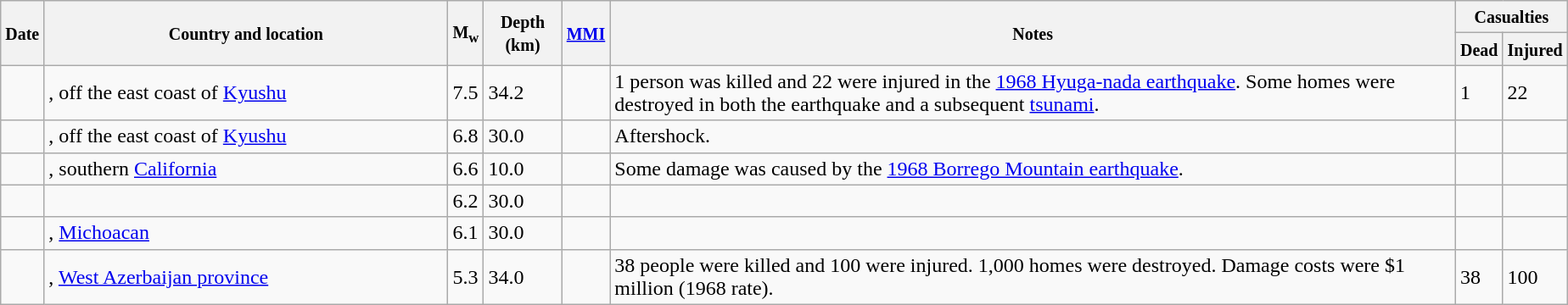<table class="wikitable sortable sort-under" style="border:1px black; margin-left:1em;">
<tr>
<th rowspan="2"><small>Date</small></th>
<th rowspan="2" style="width: 310px"><small>Country and location</small></th>
<th rowspan="2"><small>M<sub>w</sub></small></th>
<th rowspan="2"><small>Depth (km)</small></th>
<th rowspan="2"><small><a href='#'>MMI</a></small></th>
<th rowspan="2" class="unsortable"><small>Notes</small></th>
<th colspan="2"><small>Casualties</small></th>
</tr>
<tr>
<th><small>Dead</small></th>
<th><small>Injured</small></th>
</tr>
<tr>
<td></td>
<td>, off the east coast of <a href='#'>Kyushu</a></td>
<td>7.5</td>
<td>34.2</td>
<td></td>
<td>1 person was killed and 22 were injured in the <a href='#'>1968 Hyuga-nada earthquake</a>. Some homes were destroyed in both the earthquake and a subsequent <a href='#'>tsunami</a>.</td>
<td>1</td>
<td>22</td>
</tr>
<tr>
<td></td>
<td>, off the east coast of <a href='#'>Kyushu</a></td>
<td>6.8</td>
<td>30.0</td>
<td></td>
<td>Aftershock.</td>
<td></td>
<td></td>
</tr>
<tr>
<td></td>
<td>, southern <a href='#'>California</a></td>
<td>6.6</td>
<td>10.0</td>
<td></td>
<td>Some damage was caused by the <a href='#'>1968 Borrego Mountain earthquake</a>.</td>
<td></td>
<td></td>
</tr>
<tr>
<td></td>
<td></td>
<td>6.2</td>
<td>30.0</td>
<td></td>
<td></td>
<td></td>
<td></td>
</tr>
<tr>
<td></td>
<td>, <a href='#'>Michoacan</a></td>
<td>6.1</td>
<td>30.0</td>
<td></td>
<td></td>
<td></td>
<td></td>
</tr>
<tr>
<td></td>
<td>, <a href='#'>West Azerbaijan province</a></td>
<td>5.3</td>
<td>34.0</td>
<td></td>
<td>38 people were killed and 100 were injured. 1,000 homes were destroyed. Damage costs were $1 million (1968 rate).</td>
<td>38</td>
<td>100</td>
</tr>
</table>
